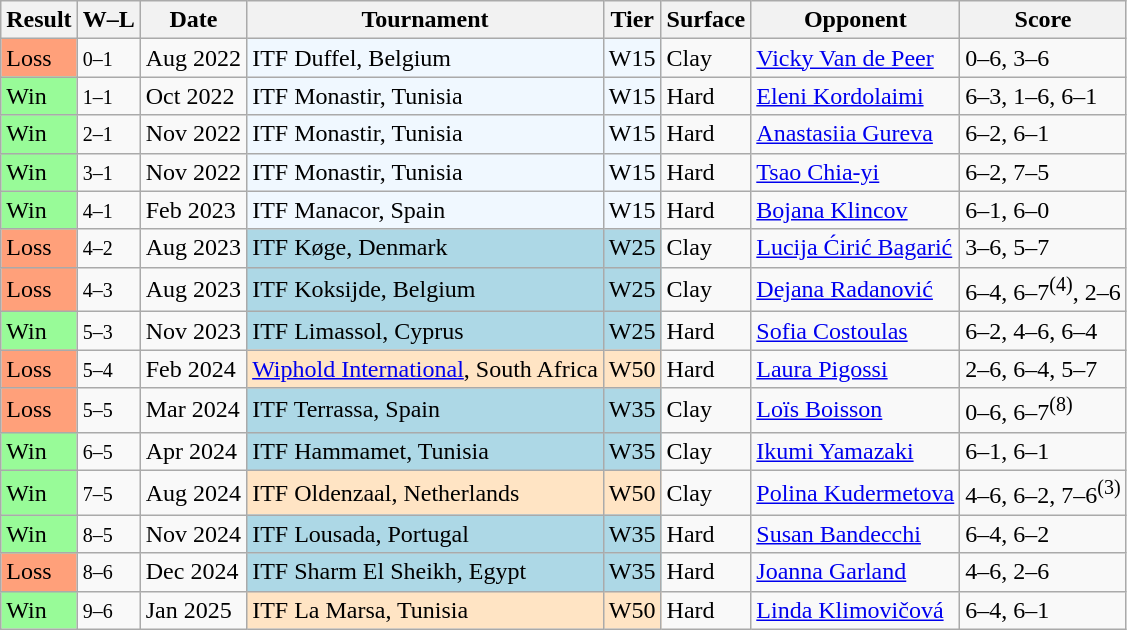<table class="sortable wikitable">
<tr>
<th>Result</th>
<th class="unsortable">W–L</th>
<th>Date</th>
<th>Tournament</th>
<th>Tier</th>
<th>Surface</th>
<th>Opponent</th>
<th class=unsortable>Score</th>
</tr>
<tr>
<td style="background:#FFA07A;">Loss</td>
<td><small>0–1</small></td>
<td>Aug 2022</td>
<td style="background:#f0f8ff;">ITF Duffel, Belgium</td>
<td style="background:#f0f8ff;">W15</td>
<td>Clay</td>
<td> <a href='#'>Vicky Van de Peer</a></td>
<td>0–6, 3–6</td>
</tr>
<tr>
<td style="background:#98fb98;">Win</td>
<td><small>1–1</small></td>
<td>Oct 2022</td>
<td style="background:#f0f8ff;">ITF Monastir, Tunisia</td>
<td style="background:#f0f8ff;">W15</td>
<td>Hard</td>
<td> <a href='#'>Eleni Kordolaimi</a></td>
<td>6–3, 1–6, 6–1</td>
</tr>
<tr>
<td style="background:#98fb98;">Win</td>
<td><small>2–1</small></td>
<td>Nov 2022</td>
<td style="background:#f0f8ff;">ITF Monastir, Tunisia</td>
<td style="background:#f0f8ff;">W15</td>
<td>Hard</td>
<td> <a href='#'>Anastasiia Gureva</a></td>
<td>6–2, 6–1</td>
</tr>
<tr>
<td style="background:#98fb98;">Win</td>
<td><small>3–1</small></td>
<td>Nov 2022</td>
<td style="background:#f0f8ff;">ITF Monastir, Tunisia</td>
<td style="background:#f0f8ff;">W15</td>
<td>Hard</td>
<td> <a href='#'>Tsao Chia-yi</a></td>
<td>6–2, 7–5</td>
</tr>
<tr>
<td style="background:#98fb98;">Win</td>
<td><small>4–1</small></td>
<td>Feb 2023</td>
<td style="background:#f0f8ff;">ITF Manacor, Spain</td>
<td style="background:#f0f8ff;">W15</td>
<td>Hard</td>
<td> <a href='#'>Bojana Klincov</a></td>
<td>6–1, 6–0</td>
</tr>
<tr>
<td style="background:#FFA07A;">Loss</td>
<td><small>4–2</small></td>
<td>Aug 2023</td>
<td style="background:lightblue;">ITF Køge, Denmark</td>
<td style="background:lightblue;">W25</td>
<td>Clay</td>
<td> <a href='#'>Lucija Ćirić Bagarić</a></td>
<td>3–6, 5–7</td>
</tr>
<tr>
<td style="background:#FFA07A;">Loss</td>
<td><small>4–3</small></td>
<td>Aug 2023</td>
<td style="background:lightblue;">ITF Koksijde, Belgium</td>
<td style="background:lightblue;">W25</td>
<td>Clay</td>
<td> <a href='#'>Dejana Radanović</a></td>
<td>6–4, 6–7<sup>(4)</sup>, 2–6</td>
</tr>
<tr>
<td style="background:#98fb98;">Win</td>
<td><small>5–3</small></td>
<td>Nov 2023</td>
<td style="background:lightblue;">ITF Limassol, Cyprus</td>
<td style="background:lightblue;">W25</td>
<td>Hard</td>
<td> <a href='#'>Sofia Costoulas</a></td>
<td>6–2, 4–6, 6–4</td>
</tr>
<tr>
<td style="background:#FFA07A;">Loss</td>
<td><small>5–4</small></td>
<td>Feb 2024</td>
<td style="background:#ffe4c4;"><a href='#'>Wiphold International</a>, South Africa</td>
<td style="background:#ffe4c4;">W50</td>
<td>Hard</td>
<td> <a href='#'>Laura Pigossi</a></td>
<td>2–6, 6–4, 5–7</td>
</tr>
<tr>
<td style="background:#FFA07A;">Loss</td>
<td><small>5–5</small></td>
<td>Mar 2024</td>
<td style="background:lightblue;">ITF Terrassa, Spain</td>
<td style="background:lightblue;">W35</td>
<td>Clay</td>
<td> <a href='#'>Loïs Boisson</a></td>
<td>0–6, 6–7<sup>(8)</sup></td>
</tr>
<tr>
<td style="background:#98fb98;">Win</td>
<td><small>6–5</small></td>
<td>Apr 2024</td>
<td style="background:lightblue;">ITF Hammamet, Tunisia</td>
<td style="background:lightblue;">W35</td>
<td>Clay</td>
<td> <a href='#'>Ikumi Yamazaki</a></td>
<td>6–1, 6–1</td>
</tr>
<tr>
<td style="background:#98fb98;">Win</td>
<td><small>7–5</small></td>
<td>Aug 2024</td>
<td style="background:#ffe4c4;">ITF Oldenzaal, Netherlands</td>
<td style="background:#ffe4c4;">W50</td>
<td>Clay</td>
<td> <a href='#'>Polina Kudermetova</a></td>
<td>4–6, 6–2, 7–6<sup>(3)</sup></td>
</tr>
<tr>
<td style="background:#98fb98;">Win</td>
<td><small>8–5</small></td>
<td>Nov 2024</td>
<td style="background:lightblue;">ITF Lousada, Portugal</td>
<td style="background:lightblue;">W35</td>
<td>Hard</td>
<td> <a href='#'>Susan Bandecchi</a></td>
<td>6–4, 6–2</td>
</tr>
<tr>
<td style="background:#FFA07A;">Loss</td>
<td><small>8–6</small></td>
<td>Dec 2024</td>
<td style="background:lightblue;">ITF Sharm El Sheikh, Egypt</td>
<td style="background:lightblue;">W35</td>
<td>Hard</td>
<td> <a href='#'>Joanna Garland</a></td>
<td>4–6, 2–6</td>
</tr>
<tr>
<td style="background:#98fb98;">Win</td>
<td><small>9–6</small></td>
<td>Jan 2025</td>
<td style="background:#ffe4c4;">ITF La Marsa, Tunisia</td>
<td style="background:#ffe4c4;">W50</td>
<td>Hard</td>
<td> <a href='#'>Linda Klimovičová</a></td>
<td>6–4, 6–1</td>
</tr>
</table>
